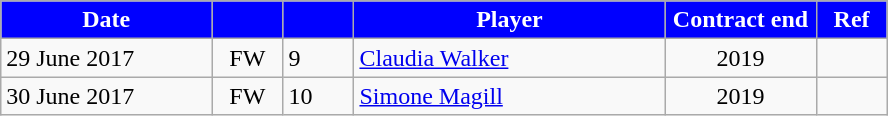<table class="wikitable plainrowheaders sortable">
<tr>
<th style="text-align:center;background:#00f; color:white;width:100pt" scope="col">Date</th>
<th style="text-align:center;background:#00f; color:white;width:30pt"></th>
<th style="text-align:center;background:#00f; color:white;width:30pt"></th>
<th style="text-align:center;background:#00f; color:white;width:150pt" scope="col">Player</th>
<th style="text-align:center;background:#00f; color:white;width:70pt" scope="col">Contract end</th>
<th style="text-align:center;background:#00f; color:white;width:30pt">Ref</th>
</tr>
<tr>
<td>29 June 2017</td>
<td style="text-align:center;">FW</td>
<td>9</td>
<td style="text-align:left;"> <a href='#'>Claudia Walker</a></td>
<td style="text-align:center;">2019</td>
<td></td>
</tr>
<tr>
<td>30 June 2017</td>
<td style="text-align:center;">FW</td>
<td>10</td>
<td style="text-align:left;"> <a href='#'>Simone Magill</a></td>
<td style="text-align:center;">2019</td>
<td></td>
</tr>
</table>
